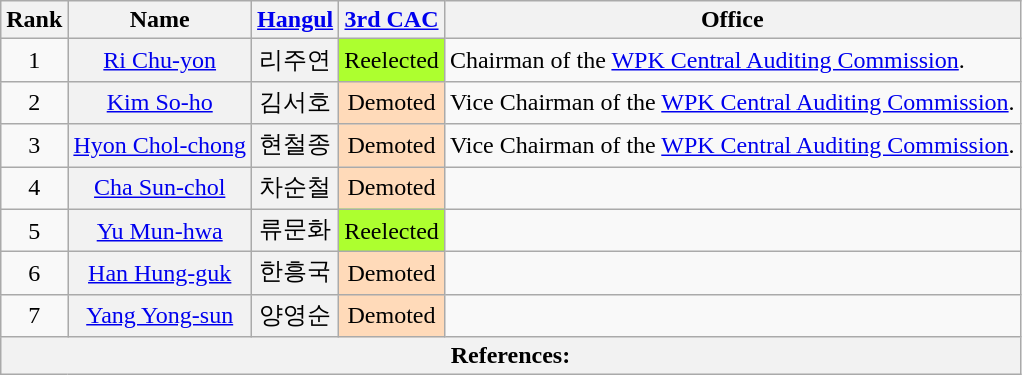<table class="wikitable sortable">
<tr>
<th>Rank</th>
<th>Name</th>
<th><a href='#'>Hangul</a></th>
<th><a href='#'>3rd CAC</a></th>
<th>Office</th>
</tr>
<tr>
<td align="center">1</td>
<th align="center" scope="row" style="font-weight:normal;"><a href='#'>Ri Chu-yon</a></th>
<th align="center" scope="row" style="font-weight:normal;">리주연</th>
<td align="center" style="background: GreenYellow">Reelected</td>
<td>Chairman of the <a href='#'>WPK Central Auditing Commission</a>.</td>
</tr>
<tr>
<td align="center">2</td>
<th align="center" scope="row" style="font-weight:normal;"><a href='#'>Kim So-ho</a></th>
<th align="center" scope="row" style="font-weight:normal;">김서호</th>
<td style="background: PeachPuff" align="center">Demoted</td>
<td>Vice Chairman of the <a href='#'>WPK Central Auditing Commission</a>.</td>
</tr>
<tr>
<td align="center">3</td>
<th align="center" scope="row" style="font-weight:normal;"><a href='#'>Hyon Chol-chong</a></th>
<th align="center" scope="row" style="font-weight:normal;">현철종</th>
<td style="background: PeachPuff" align="center">Demoted</td>
<td>Vice Chairman of the <a href='#'>WPK Central Auditing Commission</a>.</td>
</tr>
<tr>
<td align="center">4</td>
<th align="center" scope="row" style="font-weight:normal;"><a href='#'>Cha Sun-chol</a></th>
<th align="center" scope="row" style="font-weight:normal;">차순철</th>
<td style="background: PeachPuff" align="center">Demoted</td>
<td align="center"></td>
</tr>
<tr>
<td align="center">5</td>
<th align="center" scope="row" style="font-weight:normal;"><a href='#'>Yu Mun-hwa</a></th>
<th align="center" scope="row" style="font-weight:normal;">류문화</th>
<td align="center" style="background: GreenYellow">Reelected</td>
<td align="center"></td>
</tr>
<tr>
<td align="center">6</td>
<th align="center" scope="row" style="font-weight:normal;"><a href='#'>Han Hung-guk</a></th>
<th align="center" scope="row" style="font-weight:normal;">한흥국</th>
<td style="background: PeachPuff" align="center">Demoted</td>
<td align="center"></td>
</tr>
<tr>
<td align="center">7</td>
<th align="center" scope="row" style="font-weight:normal;"><a href='#'>Yang Yong-sun</a></th>
<th align="center" scope="row" style="font-weight:normal;">양영순</th>
<td style="background: PeachPuff" align="center">Demoted</td>
<td align="center"></td>
</tr>
<tr>
<th colspan="5" unsortable><strong>References:</strong><br></th>
</tr>
</table>
